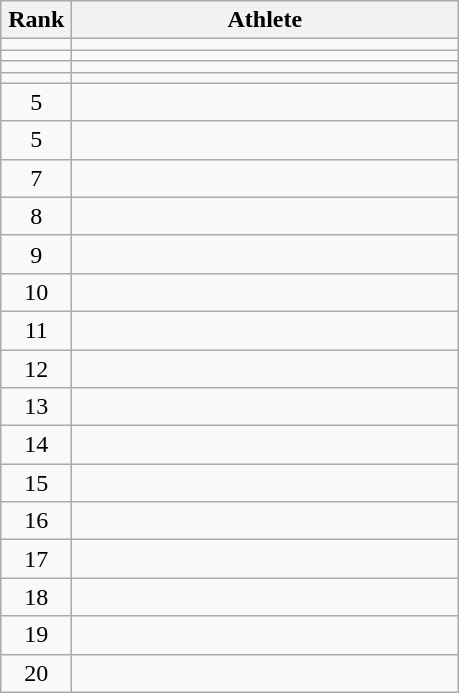<table class="wikitable" style="text-align: center;">
<tr>
<th width=40>Rank</th>
<th width=250>Athlete</th>
</tr>
<tr>
<td></td>
<td align="left"></td>
</tr>
<tr>
<td></td>
<td align="left"></td>
</tr>
<tr>
<td></td>
<td align="left"></td>
</tr>
<tr>
<td></td>
<td align="left"></td>
</tr>
<tr>
<td>5</td>
<td align="left"></td>
</tr>
<tr>
<td>5</td>
<td align="left"></td>
</tr>
<tr>
<td>7</td>
<td align="left"></td>
</tr>
<tr>
<td>8</td>
<td align="left"></td>
</tr>
<tr>
<td>9</td>
<td align="left"></td>
</tr>
<tr>
<td>10</td>
<td align="left"></td>
</tr>
<tr>
<td>11</td>
<td align="left"></td>
</tr>
<tr>
<td>12</td>
<td align="left"></td>
</tr>
<tr>
<td>13</td>
<td align="left"></td>
</tr>
<tr>
<td>14</td>
<td align="left"></td>
</tr>
<tr>
<td>15</td>
<td align="left"></td>
</tr>
<tr>
<td>16</td>
<td align="left"></td>
</tr>
<tr>
<td>17</td>
<td align="left"></td>
</tr>
<tr>
<td>18</td>
<td align="left"></td>
</tr>
<tr>
<td>19</td>
<td align="left"></td>
</tr>
<tr>
<td>20</td>
<td align="left"></td>
</tr>
</table>
